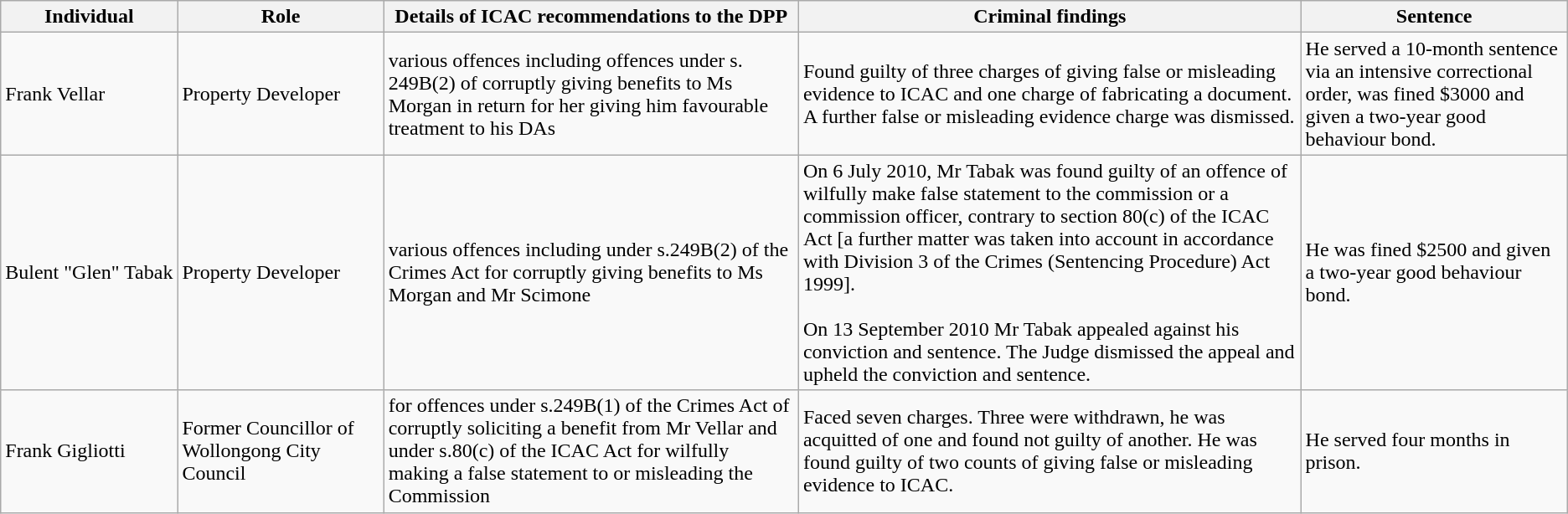<table class="wikitable">
<tr>
<th>Individual</th>
<th>Role</th>
<th>Details of ICAC recommendations to the DPP</th>
<th>Criminal findings</th>
<th>Sentence</th>
</tr>
<tr>
<td nowrap>Frank Vellar</td>
<td nowrap>Property Developer</td>
<td>various offences including offences under s. 249B(2) of corruptly giving benefits to Ms Morgan in return for her giving him favourable treatment to his DAs</td>
<td>Found guilty of three charges of giving false or misleading evidence to ICAC and one charge of fabricating a document. A further false or misleading evidence charge was dismissed.</td>
<td>He served a 10-month sentence via an intensive correctional order, was fined $3000 and given a two-year good behaviour bond.</td>
</tr>
<tr>
<td nowrap>Bulent "Glen" Tabak</td>
<td nowrap>Property Developer</td>
<td>various offences including under s.249B(2) of the Crimes Act for corruptly giving benefits to Ms Morgan and Mr Scimone</td>
<td>On 6 July 2010, Mr Tabak was found guilty of an offence of wilfully make false statement to the commission or a commission officer, contrary to section 80(c) of the ICAC Act [a further matter was taken into account in accordance with Division 3 of the Crimes (Sentencing Procedure) Act 1999].<br><br>On 13 September 2010 Mr Tabak appealed against his conviction and sentence.  The Judge dismissed the appeal and upheld the conviction and sentence.</td>
<td>He was fined $2500 and given a two-year good behaviour bond.</td>
</tr>
<tr>
<td nowrap>Frank Gigliotti</td>
<td>Former Councillor of Wollongong City Council</td>
<td>for offences under s.249B(1) of the Crimes Act of corruptly soliciting a benefit from Mr Vellar and under s.80(c) of the ICAC Act for wilfully making a false statement to or misleading the Commission</td>
<td>Faced seven charges. Three were withdrawn, he was acquitted of one and found not guilty of another. He was found guilty of two counts of giving false or misleading evidence to ICAC.</td>
<td>He served four months in prison.</td>
</tr>
</table>
